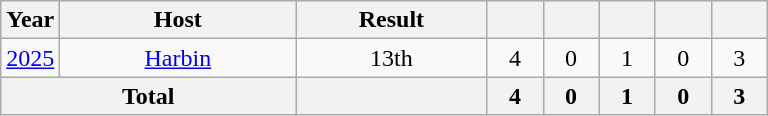<table class="wikitable" style="text-align:center">
<tr>
<th width=30>Year</th>
<th width=150>Host</th>
<th width=120>Result</th>
<th width=30></th>
<th width=30></th>
<th width=30></th>
<th width=30></th>
<th width=30></th>
</tr>
<tr>
<td><a href='#'>2025</a></td>
<td> <a href='#'>Harbin</a></td>
<td>13th</td>
<td>4</td>
<td>0</td>
<td>1</td>
<td>0</td>
<td>3</td>
</tr>
<tr>
<th colspan=2>Total</th>
<th></th>
<th>4</th>
<th>0</th>
<th>1</th>
<th>0</th>
<th>3</th>
</tr>
</table>
